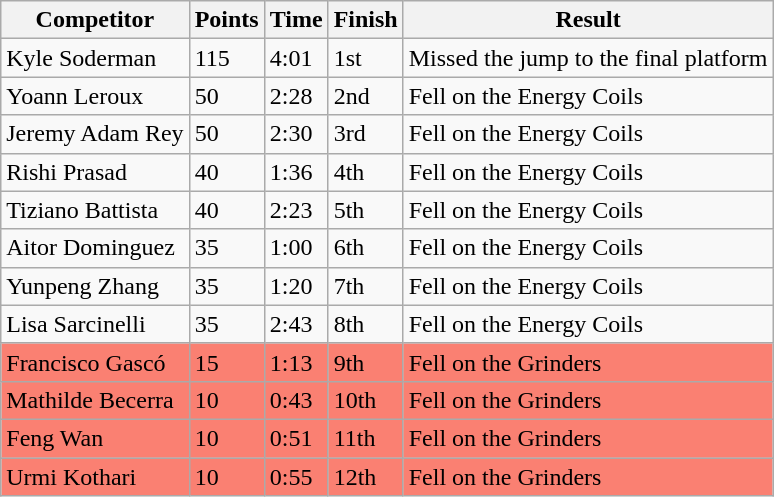<table class="wikitable sortable">
<tr>
<th>Competitor</th>
<th>Points</th>
<th>Time</th>
<th>Finish</th>
<th>Result</th>
</tr>
<tr>
<td> Kyle Soderman</td>
<td>115</td>
<td>4:01</td>
<td>1st</td>
<td>Missed the jump to the final platform</td>
</tr>
<tr>
<td> Yoann Leroux</td>
<td>50</td>
<td>2:28</td>
<td>2nd</td>
<td>Fell on the Energy Coils</td>
</tr>
<tr>
<td> Jeremy Adam Rey</td>
<td>50</td>
<td>2:30</td>
<td>3rd</td>
<td>Fell on the Energy Coils</td>
</tr>
<tr>
<td> Rishi Prasad</td>
<td>40</td>
<td>1:36</td>
<td>4th</td>
<td>Fell on the Energy Coils</td>
</tr>
<tr>
<td> Tiziano Battista</td>
<td>40</td>
<td>2:23</td>
<td>5th</td>
<td>Fell on the Energy Coils</td>
</tr>
<tr>
<td> Aitor Dominguez</td>
<td>35</td>
<td>1:00</td>
<td>6th</td>
<td>Fell on the Energy Coils</td>
</tr>
<tr>
<td> Yunpeng Zhang</td>
<td>35</td>
<td>1:20</td>
<td>7th</td>
<td>Fell on the Energy Coils</td>
</tr>
<tr>
<td> Lisa Sarcinelli</td>
<td>35</td>
<td>2:43</td>
<td>8th</td>
<td>Fell on the Energy Coils</td>
</tr>
<tr style="background-color:#fa8072">
<td> Francisco Gascó</td>
<td>15</td>
<td>1:13</td>
<td>9th</td>
<td>Fell on the Grinders</td>
</tr>
<tr style="background-color:#fa8072">
<td> Mathilde Becerra</td>
<td>10</td>
<td>0:43</td>
<td>10th</td>
<td>Fell on the Grinders</td>
</tr>
<tr style="background-color:#fa8072">
<td> Feng Wan</td>
<td>10</td>
<td>0:51</td>
<td>11th</td>
<td>Fell on the Grinders</td>
</tr>
<tr style="background-color:#fa8072">
<td> Urmi Kothari</td>
<td>10</td>
<td>0:55</td>
<td>12th</td>
<td>Fell on the Grinders</td>
</tr>
</table>
